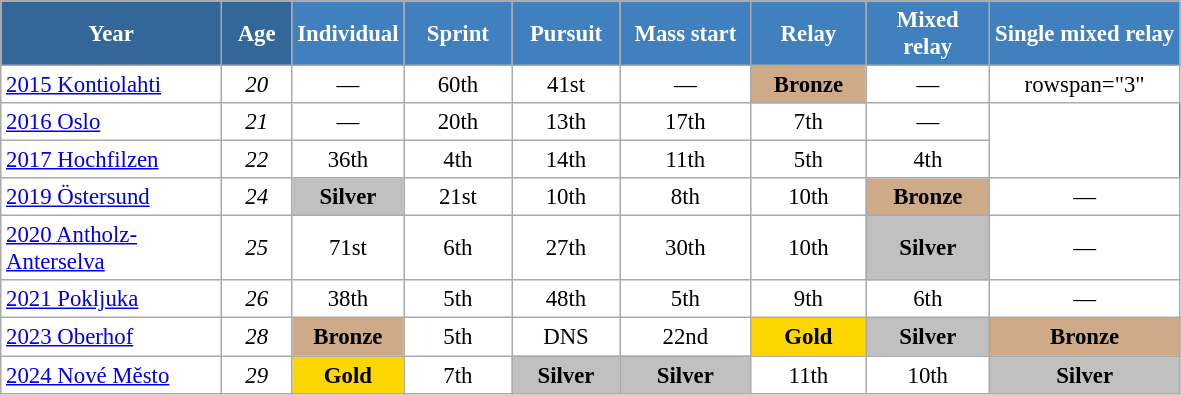<table class="wikitable" style="font-size:95%; text-align:center; border:grey solid 1px; border-collapse:collapse; background:#ffffff;">
<tr>
<th style="background-color:#369; color:white;    width:140px;">Year</th>
<th style="background-color:#369; color:white;    width:40px;">Age</th>
<th style="background-color:#4180be; color:white; width:65px;">Individual</th>
<th style="background-color:#4180be; color:white; width:65px;">Sprint</th>
<th style="background-color:#4180be; color:white; width:65px;">Pursuit</th>
<th style="background-color:#4180be; color:white; width:80px;">Mass start</th>
<th style="background-color:#4180be; color:white; width:65px;">Relay</th>
<th style="background-color:#4180be; color:white; width:75px;">Mixed relay</th>
<th style="background-color:#4180be; color:white; width:120px;">Single mixed relay</th>
</tr>
<tr>
<td align=left> <a href='#'>2015 Kontiolahti</a></td>
<td><em>20</em></td>
<td>—</td>
<td>60th</td>
<td>41st</td>
<td>—</td>
<td style="background:#cfaa88; width:70px;"><strong>Bronze</strong></td>
<td>—</td>
<td>rowspan="3" </td>
</tr>
<tr>
<td align=left> <a href='#'>2016 Oslo</a></td>
<td><em>21</em></td>
<td>—</td>
<td>20th</td>
<td>13th</td>
<td>17th</td>
<td>7th</td>
<td>—</td>
</tr>
<tr>
<td align=left> <a href='#'>2017 Hochfilzen</a></td>
<td><em>22</em></td>
<td>36th</td>
<td>4th</td>
<td>14th</td>
<td>11th</td>
<td>5th</td>
<td>4th</td>
</tr>
<tr>
<td align=left> <a href='#'>2019 Östersund</a></td>
<td><em>24</em></td>
<td style="background:silver;"><strong>Silver</strong></td>
<td>21st</td>
<td>10th</td>
<td>8th</td>
<td>10th</td>
<td style="background:#cfaa88;"><strong>Bronze</strong></td>
<td>—</td>
</tr>
<tr>
<td align=left> <a href='#'>2020 Antholz-Anterselva</a></td>
<td><em>25</em></td>
<td>71st</td>
<td>6th</td>
<td>27th</td>
<td>30th</td>
<td>10th</td>
<td style="background:silver;"><strong>Silver</strong></td>
<td>—</td>
</tr>
<tr>
<td align=left> <a href='#'>2021 Pokljuka</a></td>
<td><em>26</em></td>
<td>38th</td>
<td>5th</td>
<td>48th</td>
<td>5th</td>
<td>9th</td>
<td>6th</td>
<td>—</td>
</tr>
<tr>
<td align=left> <a href='#'>2023 Oberhof</a></td>
<td><em>28</em></td>
<td style="background:#cfaa88;"><strong>Bronze</strong></td>
<td>5th</td>
<td>DNS</td>
<td>22nd</td>
<td style="background:gold;"><strong>Gold</strong></td>
<td style="background:silver;"><strong>Silver</strong></td>
<td style="background:#cfaa88;"><strong>Bronze</strong></td>
</tr>
<tr>
<td align=left> <a href='#'>2024 Nové Město</a></td>
<td><em>29</em></td>
<td style="background:gold;"><strong>Gold</strong></td>
<td>7th</td>
<td style="background:silver;"><strong>Silver</strong></td>
<td style="background:silver;"><strong>Silver</strong></td>
<td>11th</td>
<td>10th</td>
<td style="background:silver;"><strong>Silver</strong></td>
</tr>
</table>
